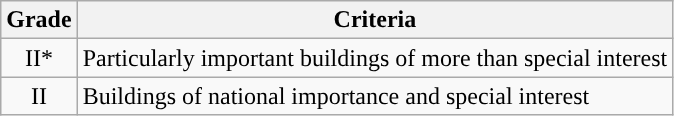<table class="wikitable">
<tr>
<th>Grade</th>
<th>Criteria</th>
</tr>
<tr>
<td align="center" >II*</td>
<td>Particularly important buildings of more than special interest</td>
</tr>
<tr>
<td align="center" >II</td>
<td>Buildings of national importance and special interest</td>
</tr>
</table>
